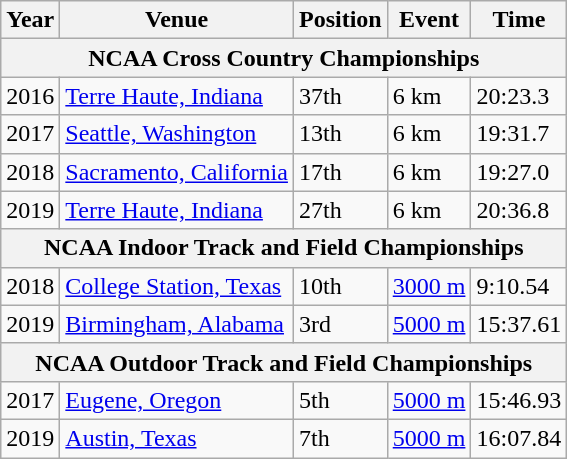<table class="wikitable">
<tr>
<th>Year</th>
<th>Venue</th>
<th>Position</th>
<th>Event</th>
<th>Time</th>
</tr>
<tr>
<th colspan="5">NCAA Cross Country Championships</th>
</tr>
<tr>
<td>2016</td>
<td><a href='#'>Terre Haute, Indiana</a></td>
<td>37th</td>
<td>6 km</td>
<td>20:23.3</td>
</tr>
<tr>
<td>2017</td>
<td><a href='#'>Seattle, Washington</a></td>
<td>13th</td>
<td>6 km</td>
<td>19:31.7</td>
</tr>
<tr>
<td>2018</td>
<td><a href='#'>Sacramento, California</a></td>
<td>17th</td>
<td>6 km</td>
<td>19:27.0</td>
</tr>
<tr>
<td>2019</td>
<td><a href='#'>Terre Haute, Indiana</a></td>
<td>27th</td>
<td>6 km</td>
<td>20:36.8</td>
</tr>
<tr>
<th colspan="5">NCAA Indoor Track and Field Championships</th>
</tr>
<tr>
<td>2018</td>
<td><a href='#'>College Station, Texas</a></td>
<td>10th</td>
<td><a href='#'>3000 m</a></td>
<td>9:10.54</td>
</tr>
<tr>
<td>2019</td>
<td><a href='#'>Birmingham, Alabama</a></td>
<td>3rd</td>
<td><a href='#'>5000 m</a></td>
<td>15:37.61</td>
</tr>
<tr>
<th colspan="5">NCAA Outdoor Track and Field Championships</th>
</tr>
<tr>
<td>2017</td>
<td><a href='#'>Eugene, Oregon</a></td>
<td>5th</td>
<td><a href='#'>5000 m</a></td>
<td>15:46.93</td>
</tr>
<tr>
<td>2019</td>
<td><a href='#'>Austin, Texas</a></td>
<td>7th</td>
<td><a href='#'>5000 m</a></td>
<td>16:07.84</td>
</tr>
</table>
